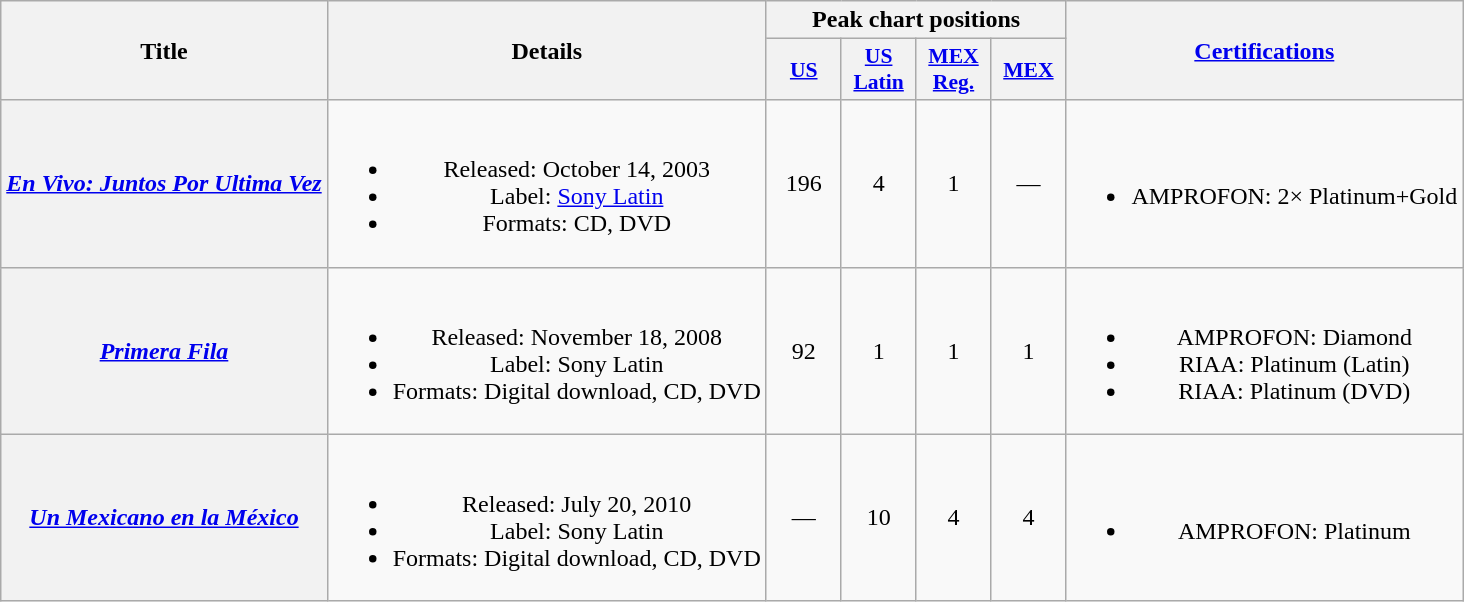<table class="wikitable plainrowheaders" style="text-align:center;">
<tr>
<th scope="col" rowspan="2">Title</th>
<th scope="col" rowspan="2">Details</th>
<th scope="col" colspan="4">Peak chart positions</th>
<th scope="col" rowspan="2"><a href='#'>Certifications</a></th>
</tr>
<tr>
<th scope="col" style="width:3em;font-size:90%"><a href='#'>US</a><br></th>
<th scope="col" style="width:3em;font-size:90%"><a href='#'>US<br>Latin</a><br></th>
<th scope="col" style="width:3em;font-size:90%"><a href='#'>MEX<br>Reg.</a><br></th>
<th scope="col" style="width:3em;font-size:90%"><a href='#'>MEX</a><br></th>
</tr>
<tr>
<th scope="row"><em><a href='#'>En Vivo: Juntos Por Ultima Vez</a></em><br></th>
<td><br><ul><li>Released: October 14, 2003</li><li>Label: <a href='#'>Sony Latin</a></li><li>Formats: CD, DVD</li></ul></td>
<td>196</td>
<td>4</td>
<td>1</td>
<td>—</td>
<td><br><ul><li>AMPROFON: 2× Platinum+Gold</li></ul></td>
</tr>
<tr>
<th scope="row"><em><a href='#'>Primera Fila</a></em></th>
<td><br><ul><li>Released: November 18, 2008</li><li>Label: Sony Latin</li><li>Formats: Digital download, CD, DVD</li></ul></td>
<td>92</td>
<td>1</td>
<td>1</td>
<td>1</td>
<td><br><ul><li>AMPROFON: Diamond</li><li>RIAA: Platinum (Latin)</li><li>RIAA: Platinum (DVD)</li></ul></td>
</tr>
<tr>
<th scope="row"><em><a href='#'>Un Mexicano en la México</a></em></th>
<td><br><ul><li>Released: July 20, 2010</li><li>Label: Sony Latin</li><li>Formats: Digital download, CD, DVD</li></ul></td>
<td>—</td>
<td>10</td>
<td>4</td>
<td>4</td>
<td><br><ul><li>AMPROFON: Platinum</li></ul></td>
</tr>
</table>
